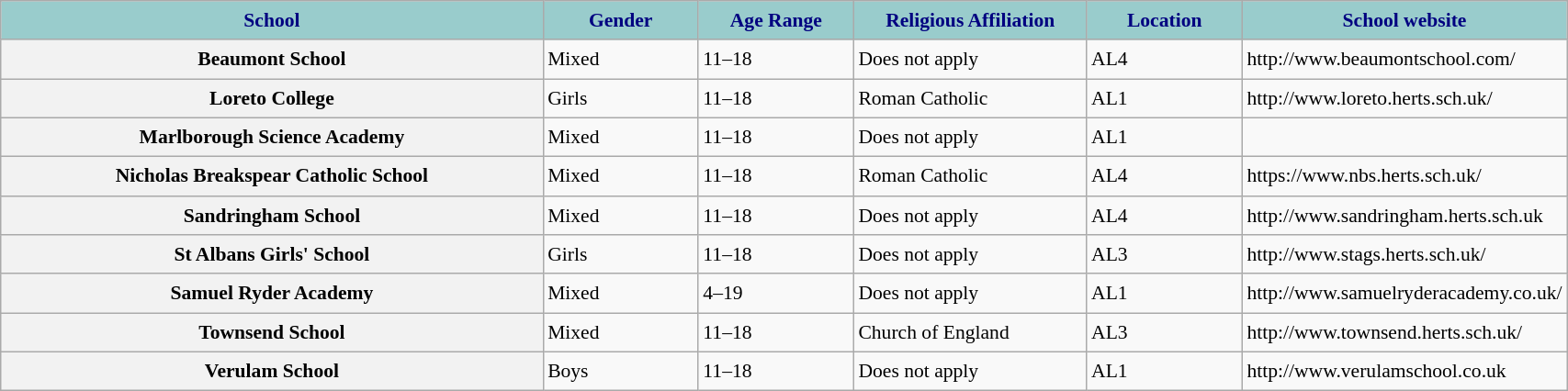<table class="wikitable sortable" style="font-size:90%; width:90%; border:0; text-align:left; line-height:150%;">
<tr>
<th style="height:17px; background:#9cc; color:navy; width:35%;">School</th>
<th style="height:17px; background:#9cc; color:navy; width:10%;">Gender</th>
<th style="height:17px; background:#9cc; color:navy; width:10%;">Age Range</th>
<th style="height:17px; background:#9cc; color:navy; width:15%;">Religious Affiliation</th>
<th style="height:17px; background:#9cc; color:navy; width:10%;">Location</th>
<th style="height:17px; background:#9cc; color:navy; width:20%;">School website</th>
</tr>
<tr>
<th>Beaumont School</th>
<td>Mixed</td>
<td>11–18</td>
<td>Does not apply</td>
<td>AL4</td>
<td>http://www.beaumontschool.com/</td>
</tr>
<tr>
<th>Loreto College</th>
<td>Girls</td>
<td>11–18</td>
<td>Roman Catholic</td>
<td>AL1</td>
<td>http://www.loreto.herts.sch.uk/</td>
</tr>
<tr>
<th>Marlborough Science Academy</th>
<td>Mixed</td>
<td>11–18</td>
<td>Does not apply</td>
<td>AL1</td>
<td></td>
</tr>
<tr>
<th>Nicholas Breakspear Catholic School</th>
<td>Mixed</td>
<td>11–18</td>
<td>Roman Catholic</td>
<td>AL4</td>
<td>https://www.nbs.herts.sch.uk/</td>
</tr>
<tr>
<th>Sandringham School</th>
<td>Mixed</td>
<td>11–18</td>
<td>Does not apply</td>
<td>AL4</td>
<td>http://www.sandringham.herts.sch.uk</td>
</tr>
<tr>
<th>St Albans Girls' School</th>
<td>Girls</td>
<td>11–18</td>
<td>Does not apply</td>
<td>AL3</td>
<td>http://www.stags.herts.sch.uk/</td>
</tr>
<tr>
<th>Samuel Ryder Academy</th>
<td>Mixed</td>
<td>4–19</td>
<td>Does not apply</td>
<td>AL1</td>
<td>http://www.samuelryderacademy.co.uk/</td>
</tr>
<tr>
<th>Townsend School</th>
<td>Mixed</td>
<td>11–18</td>
<td>Church of England</td>
<td>AL3</td>
<td>http://www.townsend.herts.sch.uk/</td>
</tr>
<tr>
<th>Verulam School</th>
<td>Boys</td>
<td>11–18</td>
<td>Does not apply</td>
<td>AL1</td>
<td>http://www.verulamschool.co.uk</td>
</tr>
</table>
